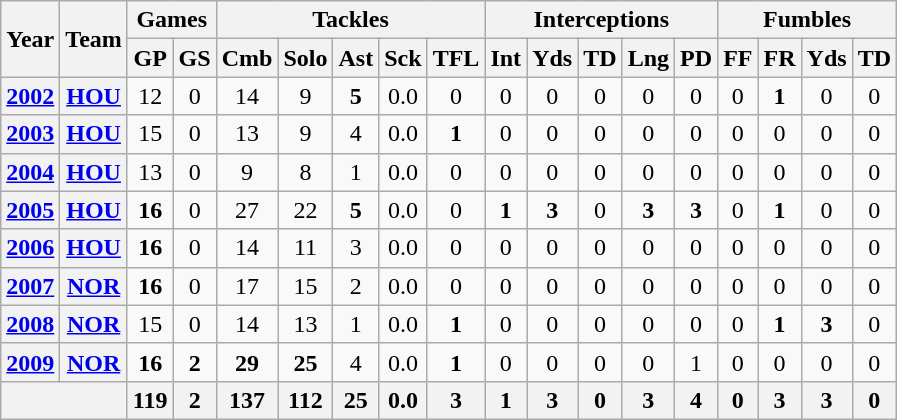<table class="wikitable" style="text-align:center">
<tr>
<th rowspan="2">Year</th>
<th rowspan="2">Team</th>
<th colspan="2">Games</th>
<th colspan="5">Tackles</th>
<th colspan="5">Interceptions</th>
<th colspan="4">Fumbles</th>
</tr>
<tr>
<th>GP</th>
<th>GS</th>
<th>Cmb</th>
<th>Solo</th>
<th>Ast</th>
<th>Sck</th>
<th>TFL</th>
<th>Int</th>
<th>Yds</th>
<th>TD</th>
<th>Lng</th>
<th>PD</th>
<th>FF</th>
<th>FR</th>
<th>Yds</th>
<th>TD</th>
</tr>
<tr>
<th><a href='#'>2002</a></th>
<th><a href='#'>HOU</a></th>
<td>12</td>
<td>0</td>
<td>14</td>
<td>9</td>
<td><strong>5</strong></td>
<td>0.0</td>
<td>0</td>
<td>0</td>
<td>0</td>
<td>0</td>
<td>0</td>
<td>0</td>
<td>0</td>
<td><strong>1</strong></td>
<td>0</td>
<td>0</td>
</tr>
<tr>
<th><a href='#'>2003</a></th>
<th><a href='#'>HOU</a></th>
<td>15</td>
<td>0</td>
<td>13</td>
<td>9</td>
<td>4</td>
<td>0.0</td>
<td><strong>1</strong></td>
<td>0</td>
<td>0</td>
<td>0</td>
<td>0</td>
<td>0</td>
<td>0</td>
<td>0</td>
<td>0</td>
<td>0</td>
</tr>
<tr>
<th><a href='#'>2004</a></th>
<th><a href='#'>HOU</a></th>
<td>13</td>
<td>0</td>
<td>9</td>
<td>8</td>
<td>1</td>
<td>0.0</td>
<td>0</td>
<td>0</td>
<td>0</td>
<td>0</td>
<td>0</td>
<td>0</td>
<td>0</td>
<td>0</td>
<td>0</td>
<td>0</td>
</tr>
<tr>
<th><a href='#'>2005</a></th>
<th><a href='#'>HOU</a></th>
<td><strong>16</strong></td>
<td>0</td>
<td>27</td>
<td>22</td>
<td><strong>5</strong></td>
<td>0.0</td>
<td>0</td>
<td><strong>1</strong></td>
<td><strong>3</strong></td>
<td>0</td>
<td><strong>3</strong></td>
<td><strong>3</strong></td>
<td>0</td>
<td><strong>1</strong></td>
<td>0</td>
<td>0</td>
</tr>
<tr>
<th><a href='#'>2006</a></th>
<th><a href='#'>HOU</a></th>
<td><strong>16</strong></td>
<td>0</td>
<td>14</td>
<td>11</td>
<td>3</td>
<td>0.0</td>
<td>0</td>
<td>0</td>
<td>0</td>
<td>0</td>
<td>0</td>
<td>0</td>
<td>0</td>
<td>0</td>
<td>0</td>
<td>0</td>
</tr>
<tr>
<th><a href='#'>2007</a></th>
<th><a href='#'>NOR</a></th>
<td><strong>16</strong></td>
<td>0</td>
<td>17</td>
<td>15</td>
<td>2</td>
<td>0.0</td>
<td>0</td>
<td>0</td>
<td>0</td>
<td>0</td>
<td>0</td>
<td>0</td>
<td>0</td>
<td>0</td>
<td>0</td>
<td>0</td>
</tr>
<tr>
<th><a href='#'>2008</a></th>
<th><a href='#'>NOR</a></th>
<td>15</td>
<td>0</td>
<td>14</td>
<td>13</td>
<td>1</td>
<td>0.0</td>
<td><strong>1</strong></td>
<td>0</td>
<td>0</td>
<td>0</td>
<td>0</td>
<td>0</td>
<td>0</td>
<td><strong>1</strong></td>
<td><strong>3</strong></td>
<td>0</td>
</tr>
<tr>
<th><a href='#'>2009</a></th>
<th><a href='#'>NOR</a></th>
<td><strong>16</strong></td>
<td><strong>2</strong></td>
<td><strong>29</strong></td>
<td><strong>25</strong></td>
<td>4</td>
<td>0.0</td>
<td><strong>1</strong></td>
<td>0</td>
<td>0</td>
<td>0</td>
<td>0</td>
<td>1</td>
<td>0</td>
<td>0</td>
<td>0</td>
<td>0</td>
</tr>
<tr>
<th colspan="2"></th>
<th>119</th>
<th>2</th>
<th>137</th>
<th>112</th>
<th>25</th>
<th>0.0</th>
<th>3</th>
<th>1</th>
<th>3</th>
<th>0</th>
<th>3</th>
<th>4</th>
<th>0</th>
<th>3</th>
<th>3</th>
<th>0</th>
</tr>
</table>
